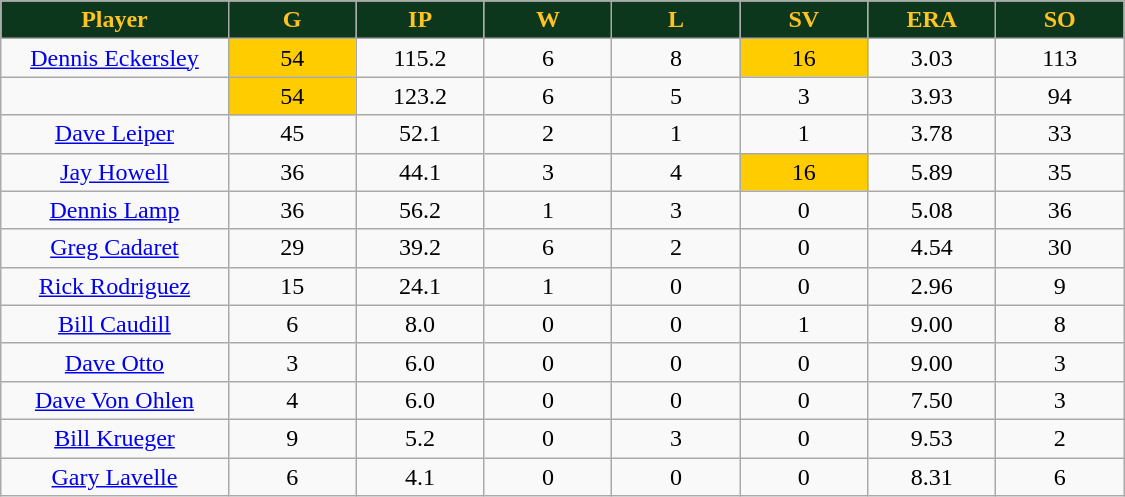<table class="wikitable sortable">
<tr>
<th style="background:#0c371d; color:#ffc322; width:16%;">Player</th>
<th style="background:#0c371d; color:#ffc322; width:9%;">G</th>
<th style="background:#0c371d; color:#ffc322; width:9%;">IP</th>
<th style="background:#0c371d; color:#ffc322; width:9%;">W</th>
<th style="background:#0c371d; color:#ffc322; width:9%;">L</th>
<th style="background:#0c371d; color:#ffc322; width:9%;">SV</th>
<th style="background:#0c371d; color:#ffc322; width:9%;">ERA</th>
<th style="background:#0c371d; color:#ffc322; width:9%;">SO</th>
</tr>
<tr style="text-align:center;">
<td><a href='#'>Dennis Eckersley</a></td>
<td style="background:#fc0;">54</td>
<td>115.2</td>
<td>6</td>
<td>8</td>
<td style="background:#fc0;">16</td>
<td>3.03</td>
<td>113</td>
</tr>
<tr style="text-align:center;">
<td></td>
<td style="background:#fc0;">54</td>
<td>123.2</td>
<td>6</td>
<td>5</td>
<td>3</td>
<td>3.93</td>
<td>94</td>
</tr>
<tr style="text-align:center;">
<td><a href='#'>Dave Leiper</a></td>
<td>45</td>
<td>52.1</td>
<td>2</td>
<td>1</td>
<td>1</td>
<td>3.78</td>
<td>33</td>
</tr>
<tr style="text-align:center;">
<td><a href='#'>Jay Howell</a></td>
<td>36</td>
<td>44.1</td>
<td>3</td>
<td>4</td>
<td style="background:#fc0;">16</td>
<td>5.89</td>
<td>35</td>
</tr>
<tr style="text-align:center;">
<td><a href='#'>Dennis Lamp</a></td>
<td>36</td>
<td>56.2</td>
<td>1</td>
<td>3</td>
<td>0</td>
<td>5.08</td>
<td>36</td>
</tr>
<tr style="text-align:center;">
<td><a href='#'>Greg Cadaret</a></td>
<td>29</td>
<td>39.2</td>
<td>6</td>
<td>2</td>
<td>0</td>
<td>4.54</td>
<td>30</td>
</tr>
<tr style="text-align:center;">
<td><a href='#'>Rick Rodriguez</a></td>
<td>15</td>
<td>24.1</td>
<td>1</td>
<td>0</td>
<td>0</td>
<td>2.96</td>
<td>9</td>
</tr>
<tr style="text-align:center;">
<td><a href='#'>Bill Caudill</a></td>
<td>6</td>
<td>8.0</td>
<td>0</td>
<td>0</td>
<td>1</td>
<td>9.00</td>
<td>8</td>
</tr>
<tr style="text-align:center;">
<td><a href='#'>Dave Otto</a></td>
<td>3</td>
<td>6.0</td>
<td>0</td>
<td>0</td>
<td>0</td>
<td>9.00</td>
<td>3</td>
</tr>
<tr style="text-align:center;">
<td><a href='#'>Dave Von Ohlen</a></td>
<td>4</td>
<td>6.0</td>
<td>0</td>
<td>0</td>
<td>0</td>
<td>7.50</td>
<td>3</td>
</tr>
<tr style="text-align:center;">
<td><a href='#'>Bill Krueger</a></td>
<td>9</td>
<td>5.2</td>
<td>0</td>
<td>3</td>
<td>0</td>
<td>9.53</td>
<td>2</td>
</tr>
<tr style="text-align:center;">
<td><a href='#'>Gary Lavelle</a></td>
<td>6</td>
<td>4.1</td>
<td>0</td>
<td>0</td>
<td>0</td>
<td>8.31</td>
<td>6</td>
</tr>
</table>
